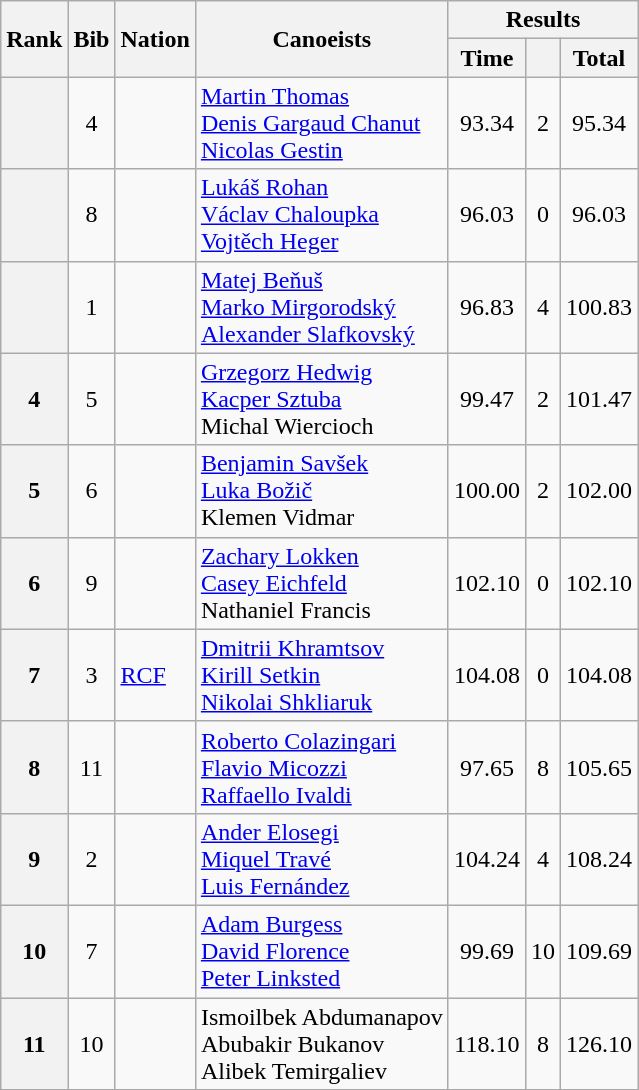<table class="wikitable" style="text-align:center">
<tr>
<th rowspan=2>Rank</th>
<th rowspan=2>Bib</th>
<th rowspan=2>Nation</th>
<th rowspan=2>Canoeists</th>
<th colspan=3>Results</th>
</tr>
<tr>
<th>Time</th>
<th></th>
<th>Total</th>
</tr>
<tr>
<th></th>
<td>4</td>
<td align=left></td>
<td align=left><a href='#'>Martin Thomas</a><br><a href='#'>Denis Gargaud Chanut</a><br><a href='#'>Nicolas Gestin</a></td>
<td>93.34</td>
<td>2</td>
<td>95.34</td>
</tr>
<tr>
<th></th>
<td>8</td>
<td align=left></td>
<td align=left><a href='#'>Lukáš Rohan</a><br><a href='#'>Václav Chaloupka</a><br><a href='#'>Vojtěch Heger</a></td>
<td>96.03</td>
<td>0</td>
<td>96.03</td>
</tr>
<tr>
<th></th>
<td>1</td>
<td align=left></td>
<td align=left><a href='#'>Matej Beňuš</a><br><a href='#'>Marko Mirgorodský</a><br><a href='#'>Alexander Slafkovský</a></td>
<td>96.83</td>
<td>4</td>
<td>100.83</td>
</tr>
<tr>
<th>4</th>
<td>5</td>
<td align=left></td>
<td align=left><a href='#'>Grzegorz Hedwig</a><br><a href='#'>Kacper Sztuba</a><br>Michal Wiercioch</td>
<td>99.47</td>
<td>2</td>
<td>101.47</td>
</tr>
<tr>
<th>5</th>
<td>6</td>
<td align=left></td>
<td align=left><a href='#'>Benjamin Savšek</a><br><a href='#'>Luka Božič</a><br>Klemen Vidmar</td>
<td>100.00</td>
<td>2</td>
<td>102.00</td>
</tr>
<tr>
<th>6</th>
<td>9</td>
<td align=left></td>
<td align=left><a href='#'>Zachary Lokken</a><br><a href='#'>Casey Eichfeld</a><br>Nathaniel Francis</td>
<td>102.10</td>
<td>0</td>
<td>102.10</td>
</tr>
<tr>
<th>7</th>
<td>3</td>
<td align=left> <a href='#'>RCF</a></td>
<td align=left><a href='#'>Dmitrii Khramtsov</a><br><a href='#'>Kirill Setkin</a><br><a href='#'>Nikolai Shkliaruk</a></td>
<td>104.08</td>
<td>0</td>
<td>104.08</td>
</tr>
<tr>
<th>8</th>
<td>11</td>
<td align=left></td>
<td align=left><a href='#'>Roberto Colazingari</a><br><a href='#'>Flavio Micozzi</a><br><a href='#'>Raffaello Ivaldi</a></td>
<td>97.65</td>
<td>8</td>
<td>105.65</td>
</tr>
<tr>
<th>9</th>
<td>2</td>
<td align=left></td>
<td align=left><a href='#'>Ander Elosegi</a><br><a href='#'>Miquel Travé</a><br><a href='#'>Luis Fernández</a></td>
<td>104.24</td>
<td>4</td>
<td>108.24</td>
</tr>
<tr>
<th>10</th>
<td>7</td>
<td align=left></td>
<td align=left><a href='#'>Adam Burgess</a><br><a href='#'>David Florence</a><br><a href='#'>Peter Linksted</a></td>
<td>99.69</td>
<td>10</td>
<td>109.69</td>
</tr>
<tr>
<th>11</th>
<td>10</td>
<td align=left></td>
<td align=left>Ismoilbek Abdumanapov<br>Abubakir Bukanov<br>Alibek Temirgaliev</td>
<td>118.10</td>
<td>8</td>
<td>126.10</td>
</tr>
</table>
